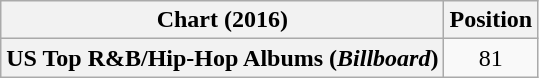<table class="wikitable plainrowheaders" style="text-align:center">
<tr>
<th scope="col">Chart (2016)</th>
<th scope="col">Position</th>
</tr>
<tr>
<th scope="row">US Top R&B/Hip-Hop Albums (<em>Billboard</em>)</th>
<td>81</td>
</tr>
</table>
